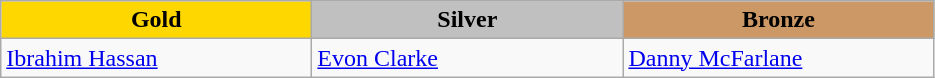<table class="wikitable" style="text-align:left">
<tr align="center">
<td width=200 bgcolor=gold><strong>Gold</strong></td>
<td width=200 bgcolor=silver><strong>Silver</strong></td>
<td width=200 bgcolor=CC9966><strong>Bronze</strong></td>
</tr>
<tr>
<td><a href='#'>Ibrahim Hassan</a><br><em></em></td>
<td><a href='#'>Evon Clarke</a><br><em></em></td>
<td><a href='#'>Danny McFarlane</a><br><em></em></td>
</tr>
</table>
